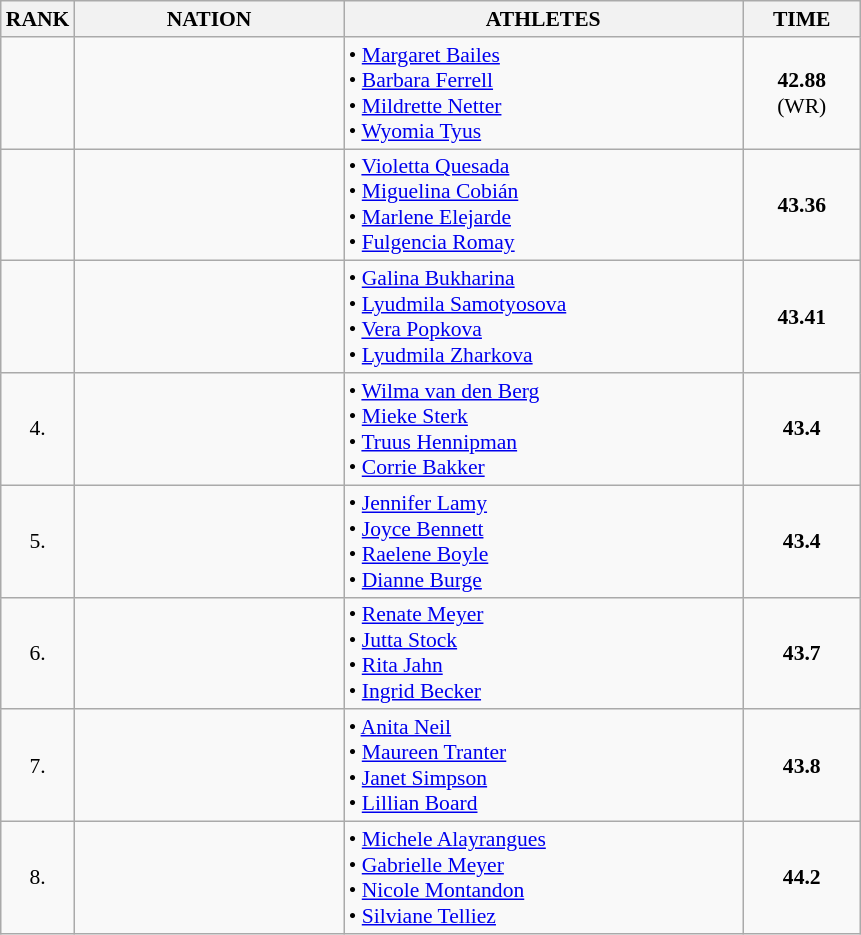<table class="wikitable" style="border-collapse: collapse; font-size: 90%;">
<tr>
<th>RANK</th>
<th style="width: 12em">NATION</th>
<th style="width: 18em">ATHLETES</th>
<th style="width: 5em">TIME</th>
</tr>
<tr>
<td align="center"></td>
<td align="center"></td>
<td>• <a href='#'>Margaret Bailes</a><br>• <a href='#'>Barbara Ferrell</a><br>• <a href='#'>Mildrette Netter</a><br>• <a href='#'>Wyomia Tyus</a></td>
<td align="center"><strong>42.88</strong><br>(WR)</td>
</tr>
<tr>
<td align="center"></td>
<td align="center"></td>
<td>• <a href='#'>Violetta Quesada</a><br>• <a href='#'>Miguelina Cobián</a><br>• <a href='#'>Marlene Elejarde</a><br>• <a href='#'>Fulgencia Romay</a></td>
<td align="center"><strong>43.36</strong></td>
</tr>
<tr>
<td align="center"></td>
<td align="center"></td>
<td>• <a href='#'>Galina Bukharina</a><br>• <a href='#'>Lyudmila Samotyosova</a><br>• <a href='#'>Vera Popkova</a><br>• <a href='#'>Lyudmila Zharkova</a></td>
<td align="center"><strong>43.41</strong></td>
</tr>
<tr>
<td align="center">4.</td>
<td align="center"></td>
<td>• <a href='#'>Wilma van den Berg</a><br>• <a href='#'>Mieke Sterk</a><br>• <a href='#'>Truus Hennipman</a><br>• <a href='#'>Corrie Bakker</a></td>
<td align="center"><strong>43.4</strong></td>
</tr>
<tr>
<td align="center">5.</td>
<td align="center"></td>
<td>• <a href='#'>Jennifer Lamy</a><br>• <a href='#'>Joyce Bennett</a><br>• <a href='#'>Raelene Boyle</a><br>• <a href='#'>Dianne Burge</a></td>
<td align="center"><strong>43.4</strong></td>
</tr>
<tr>
<td align="center">6.</td>
<td align="center"></td>
<td>• <a href='#'>Renate Meyer</a><br>• <a href='#'>Jutta Stock</a><br>• <a href='#'>Rita Jahn</a><br>• <a href='#'>Ingrid Becker</a></td>
<td align="center"><strong>43.7</strong></td>
</tr>
<tr>
<td align="center">7.</td>
<td align="center"></td>
<td>• <a href='#'>Anita Neil</a><br>• <a href='#'>Maureen Tranter</a><br>• <a href='#'>Janet Simpson</a><br>• <a href='#'>Lillian Board</a></td>
<td align="center"><strong>43.8</strong></td>
</tr>
<tr>
<td align="center">8.</td>
<td align="center"></td>
<td>• <a href='#'>Michele Alayrangues</a><br>• <a href='#'>Gabrielle Meyer</a><br>• <a href='#'>Nicole Montandon</a><br>• <a href='#'>Silviane Telliez</a></td>
<td align="center"><strong>44.2</strong></td>
</tr>
</table>
